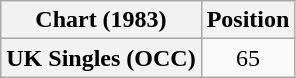<table class="wikitable plainrowheaders" style="text-align:center">
<tr>
<th>Chart (1983)</th>
<th>Position</th>
</tr>
<tr>
<th scope="row">UK Singles (OCC)</th>
<td>65</td>
</tr>
</table>
